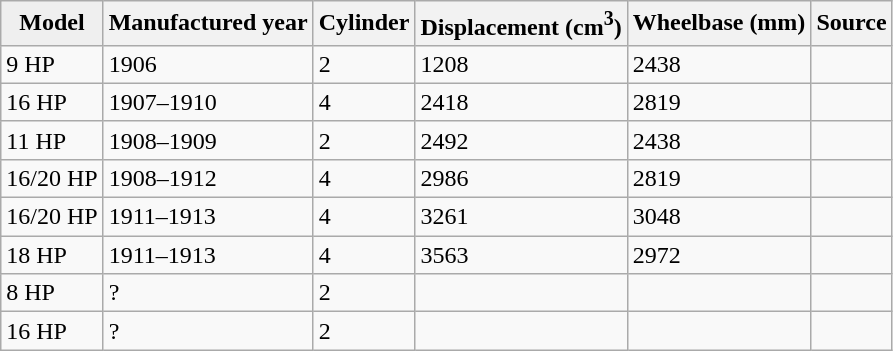<table class="wikitable">
<tr>
<th style="background:#EFEFEF;"><strong>Model</strong></th>
<th><strong>Manufactured year</strong></th>
<th><strong>Cylinder</strong></th>
<th><strong>Displacement (cm<sup>3</sup>)</strong></th>
<th><strong>Wheelbase (mm)</strong></th>
<th><strong>Source</strong></th>
</tr>
<tr>
<td>9 HP</td>
<td>1906</td>
<td>2</td>
<td>1208</td>
<td>2438</td>
<td></td>
</tr>
<tr>
<td>16 HP</td>
<td>1907–1910</td>
<td>4</td>
<td>2418</td>
<td>2819</td>
<td></td>
</tr>
<tr>
<td>11 HP</td>
<td>1908–1909</td>
<td>2</td>
<td>2492</td>
<td>2438</td>
<td></td>
</tr>
<tr>
<td>16/20 HP</td>
<td>1908–1912</td>
<td>4</td>
<td>2986</td>
<td>2819</td>
<td></td>
</tr>
<tr>
<td>16/20 HP</td>
<td>1911–1913</td>
<td>4</td>
<td>3261</td>
<td>3048</td>
<td></td>
</tr>
<tr>
<td>18 HP</td>
<td>1911–1913</td>
<td>4</td>
<td>3563</td>
<td>2972</td>
<td></td>
</tr>
<tr>
<td>8 HP</td>
<td>?</td>
<td>2</td>
<td></td>
<td></td>
<td></td>
</tr>
<tr>
<td>16 HP</td>
<td>?</td>
<td>2</td>
<td></td>
<td></td>
<td></td>
</tr>
</table>
